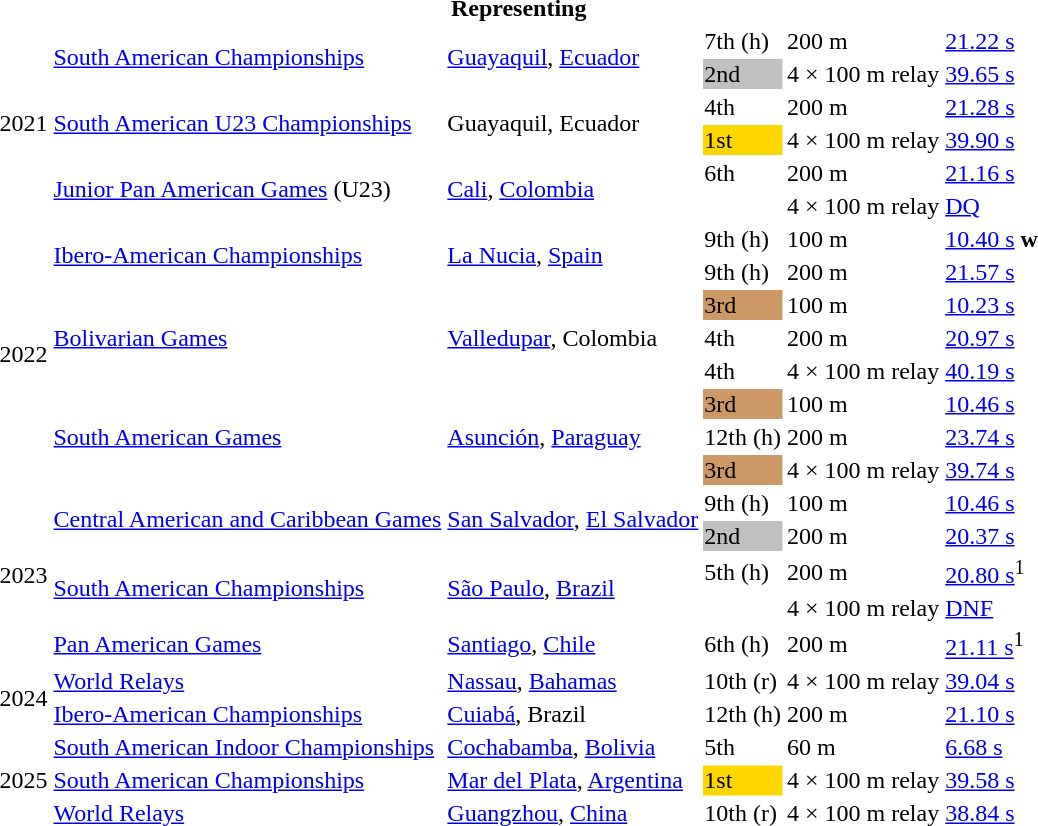<table>
<tr>
<th colspan="6">Representing </th>
</tr>
<tr>
<td rowspan=6>2021</td>
<td rowspan=2><a href='#'>South American Championships</a></td>
<td rowspan=2><a href='#'>Guayaquil</a>, <a href='#'>Ecuador</a></td>
<td>7th (h)</td>
<td>200 m</td>
<td><a href='#'>21.22 s</a></td>
</tr>
<tr>
<td bgcolor=silver>2nd</td>
<td>4 × 100 m relay</td>
<td><a href='#'>39.65 s</a></td>
</tr>
<tr>
<td rowspan=2><a href='#'>South American U23 Championships</a></td>
<td rowspan=2>Guayaquil, Ecuador</td>
<td>4th</td>
<td>200 m</td>
<td><a href='#'>21.28 s</a></td>
</tr>
<tr>
<td bgcolor=gold>1st</td>
<td>4 × 100 m relay</td>
<td><a href='#'>39.90 s</a></td>
</tr>
<tr>
<td rowspan=2><a href='#'>Junior Pan American Games</a> (U23)</td>
<td rowspan=2><a href='#'>Cali</a>, <a href='#'>Colombia</a></td>
<td>6th</td>
<td>200 m</td>
<td><a href='#'>21.16 s</a></td>
</tr>
<tr>
<td></td>
<td>4 × 100 m relay</td>
<td><a href='#'>DQ</a></td>
</tr>
<tr>
<td rowspan=8>2022</td>
<td rowspan=2><a href='#'>Ibero-American Championships</a></td>
<td rowspan=2><a href='#'>La Nucia</a>, <a href='#'>Spain</a></td>
<td>9th (h)</td>
<td>100 m</td>
<td><a href='#'>10.40 s</a> <strong>w</strong></td>
</tr>
<tr>
<td>9th (h)</td>
<td>200 m</td>
<td><a href='#'>21.57 s</a></td>
</tr>
<tr>
<td rowspan=3><a href='#'>Bolivarian Games</a></td>
<td rowspan=3><a href='#'>Valledupar</a>, Colombia</td>
<td bgcolor=cc9966>3rd</td>
<td>100 m</td>
<td><a href='#'>10.23 s</a></td>
</tr>
<tr>
<td>4th</td>
<td>200 m</td>
<td><a href='#'>20.97 s</a></td>
</tr>
<tr>
<td>4th</td>
<td>4 × 100 m relay</td>
<td><a href='#'>40.19 s</a></td>
</tr>
<tr>
<td rowspan=3><a href='#'>South American Games</a></td>
<td rowspan=3><a href='#'>Asunción</a>, <a href='#'>Paraguay</a></td>
<td bgcolor=cc9966>3rd</td>
<td>100 m</td>
<td><a href='#'>10.46 s</a></td>
</tr>
<tr>
<td>12th (h)</td>
<td>200 m</td>
<td><a href='#'>23.74 s</a></td>
</tr>
<tr>
<td bgcolor=cc9966>3rd</td>
<td>4 × 100 m relay</td>
<td><a href='#'>39.74 s</a></td>
</tr>
<tr>
<td rowspan=5>2023</td>
<td rowspan=2><a href='#'>Central American and Caribbean Games</a></td>
<td rowspan=2><a href='#'>San Salvador</a>, <a href='#'>El Salvador</a></td>
<td>9th (h)</td>
<td>100 m</td>
<td><a href='#'>10.46 s</a></td>
</tr>
<tr>
<td bgcolor=silver>2nd</td>
<td>200 m</td>
<td><a href='#'>20.37 s</a></td>
</tr>
<tr>
<td rowspan=2><a href='#'>South American Championships</a></td>
<td rowspan=2><a href='#'>São Paulo</a>, <a href='#'>Brazil</a></td>
<td>5th (h)</td>
<td>200 m</td>
<td><a href='#'>20.80 s</a><sup>1</sup></td>
</tr>
<tr>
<td></td>
<td>4 × 100 m relay</td>
<td><a href='#'>DNF</a></td>
</tr>
<tr>
<td><a href='#'>Pan American Games</a></td>
<td><a href='#'>Santiago</a>, <a href='#'>Chile</a></td>
<td>6th (h)</td>
<td>200 m</td>
<td><a href='#'>21.11 s</a><sup>1</sup></td>
</tr>
<tr>
<td rowspan=2>2024</td>
<td><a href='#'>World Relays</a></td>
<td><a href='#'>Nassau</a>, <a href='#'>Bahamas</a></td>
<td>10th (r)</td>
<td>4 × 100 m relay</td>
<td><a href='#'>39.04 s</a></td>
</tr>
<tr>
<td><a href='#'>Ibero-American Championships</a></td>
<td><a href='#'>Cuiabá</a>, Brazil</td>
<td>12th (h)</td>
<td>200 m</td>
<td><a href='#'>21.10 s</a></td>
</tr>
<tr>
<td rowspan=3>2025</td>
<td><a href='#'>South American Indoor Championships</a></td>
<td><a href='#'>Cochabamba</a>, <a href='#'>Bolivia</a></td>
<td>5th</td>
<td>60 m</td>
<td><a href='#'>6.68 s</a></td>
</tr>
<tr>
<td><a href='#'>South American Championships</a></td>
<td><a href='#'>Mar del Plata</a>, <a href='#'>Argentina</a></td>
<td bgcolor=gold>1st</td>
<td>4 × 100 m relay</td>
<td><a href='#'>39.58 s</a></td>
</tr>
<tr>
<td><a href='#'>World Relays</a></td>
<td><a href='#'>Guangzhou</a>, <a href='#'>China</a></td>
<td>10th (r)</td>
<td>4 × 100 m relay</td>
<td><a href='#'>38.84 s</a></td>
</tr>
</table>
